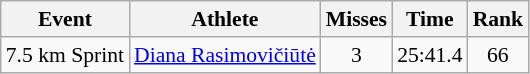<table class="wikitable" style="font-size:90%">
<tr>
<th>Event</th>
<th>Athlete</th>
<th>Misses</th>
<th>Time</th>
<th>Rank</th>
</tr>
<tr>
<td>7.5 km Sprint</td>
<td><a href='#'>Diana Rasimovičiūtė</a></td>
<td align="center">3</td>
<td align="center">25:41.4</td>
<td align="center">66</td>
</tr>
</table>
